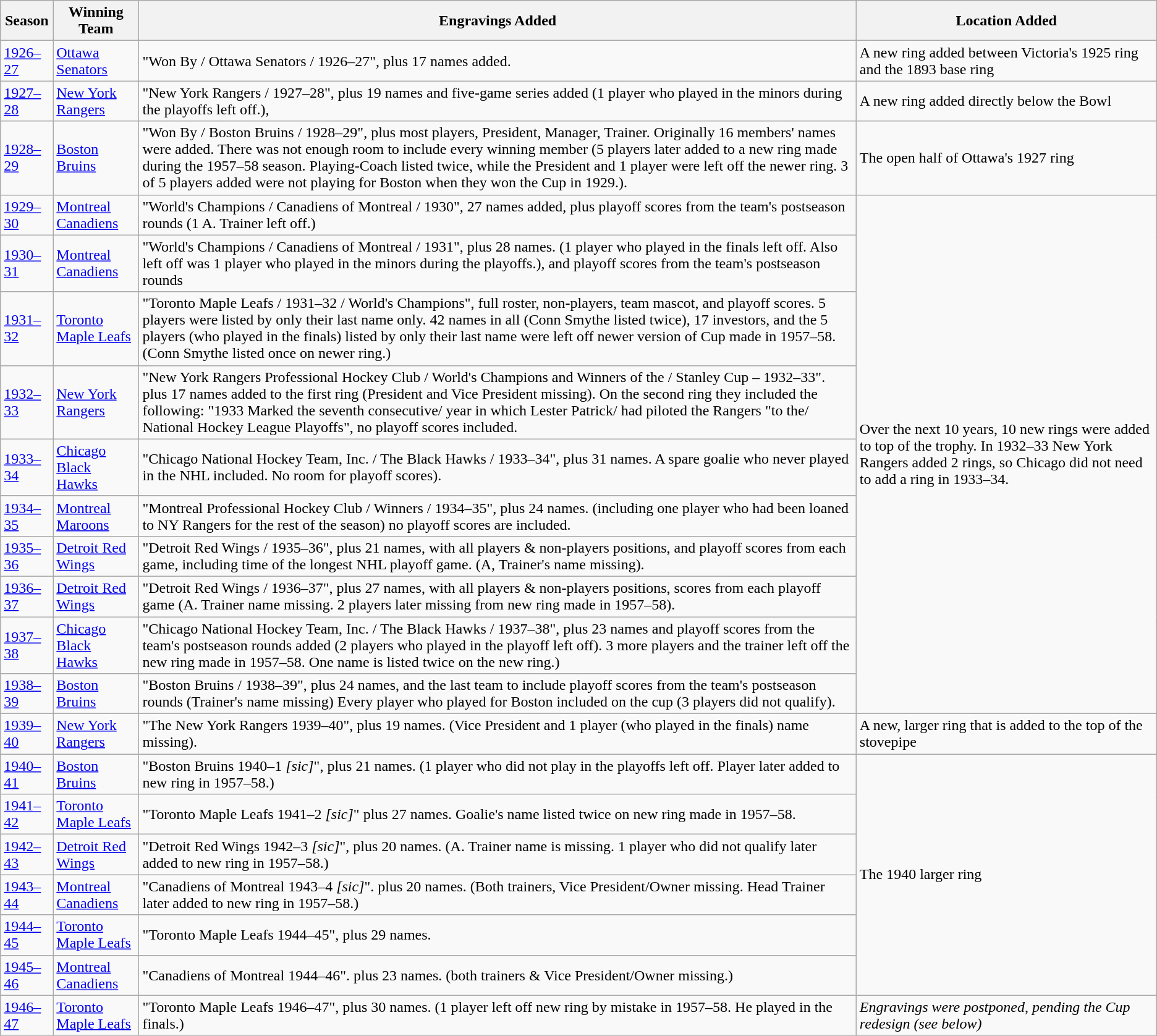<table class="wikitable">
<tr>
<th>Season</th>
<th>Winning Team</th>
<th>Engravings Added</th>
<th>Location Added</th>
</tr>
<tr>
<td><a href='#'>1926–27</a></td>
<td><a href='#'>Ottawa Senators</a></td>
<td>"Won By / Ottawa Senators / 1926–27", plus 17 names added.</td>
<td>A new ring added between Victoria's 1925 ring and the 1893 base ring</td>
</tr>
<tr>
<td><a href='#'>1927–28</a></td>
<td><a href='#'>New York Rangers</a></td>
<td>"New York Rangers / 1927–28", plus 19 names and five-game series added (1 player who played in the minors during the playoffs left off.),</td>
<td>A new ring added directly below the Bowl</td>
</tr>
<tr>
<td><a href='#'>1928–29</a></td>
<td><a href='#'>Boston Bruins</a></td>
<td>"Won By / Boston Bruins / 1928–29", plus most players, President, Manager, Trainer. Originally 16 members' names were added. There was not enough room to include every winning member (5 players later added to a new ring made during the 1957–58 season. Playing-Coach listed twice, while the President and 1 player were left off the newer ring. 3 of 5 players added were not playing for Boston when they won the Cup in 1929.).</td>
<td>The open half of Ottawa's 1927 ring</td>
</tr>
<tr>
<td><a href='#'>1929–30</a></td>
<td><a href='#'>Montreal Canadiens</a></td>
<td>"World's Champions / Canadiens of Montreal / 1930", 27 names added, plus playoff scores from the team's postseason rounds (1 A. Trainer left off.)</td>
<td rowspan="10">Over the next 10 years, 10 new rings were added to top of the trophy. In 1932–33 New York Rangers added 2 rings, so Chicago did not need to add a ring in 1933–34.</td>
</tr>
<tr>
<td><a href='#'>1930–31</a></td>
<td><a href='#'>Montreal Canadiens</a></td>
<td>"World's Champions / Canadiens of Montreal / 1931", plus 28 names. (1 player who played in the finals left off. Also left off was 1 player who played in the minors during the playoffs.), and playoff scores from the team's postseason rounds</td>
</tr>
<tr>
<td><a href='#'>1931–32</a></td>
<td><a href='#'>Toronto Maple Leafs</a></td>
<td>"Toronto Maple Leafs / 1931–32 / World's Champions", full roster, non-players, team mascot, and playoff scores. 5 players were listed by only their last name only. 42 names in all (Conn Smythe listed twice), 17 investors, and the 5 players (who played in the finals) listed by only their last name were left off newer version of Cup made in 1957–58. (Conn Smythe listed once on newer ring.)</td>
</tr>
<tr>
<td><a href='#'>1932–33</a></td>
<td><a href='#'>New York Rangers</a></td>
<td>"New York Rangers Professional Hockey Club / World's Champions and Winners of the / Stanley Cup – 1932–33". plus 17 names added to the first ring (President and Vice President missing). On the second ring they included the following: "1933 Marked the seventh consecutive/ year in which Lester Patrick/ had piloted the Rangers "to the/ National Hockey League Playoffs", no playoff scores included.</td>
</tr>
<tr>
<td><a href='#'>1933–34</a></td>
<td><a href='#'>Chicago Black Hawks</a></td>
<td>"Chicago National Hockey Team, Inc. / The Black Hawks / 1933–34", plus 31 names. A spare goalie who never played in the NHL included. No room for playoff scores).</td>
</tr>
<tr>
<td><a href='#'>1934–35</a></td>
<td><a href='#'>Montreal Maroons</a></td>
<td>"Montreal Professional Hockey Club / Winners / 1934–35", plus 24 names. (including one player who had been loaned to NY Rangers for the rest of the season) no playoff scores are included.</td>
</tr>
<tr>
<td><a href='#'>1935–36</a></td>
<td><a href='#'>Detroit Red Wings</a></td>
<td>"Detroit Red Wings / 1935–36", plus 21 names, with all players & non-players positions, and playoff scores from each game, including time of the longest NHL playoff game. (A, Trainer's name missing).</td>
</tr>
<tr>
<td><a href='#'>1936–37</a></td>
<td><a href='#'>Detroit Red Wings</a></td>
<td>"Detroit Red Wings / 1936–37", plus 27 names, with all players & non-players positions, scores from each playoff game (A. Trainer name missing. 2 players later missing from new ring made in 1957–58).</td>
</tr>
<tr>
<td><a href='#'>1937–38</a></td>
<td><a href='#'>Chicago Black Hawks</a></td>
<td>"Chicago National Hockey Team, Inc. / The Black Hawks / 1937–38", plus 23 names and playoff scores from the team's postseason rounds added (2 players who played in the playoff left off). 3 more players and the trainer left off the new ring made in 1957–58. One name is listed twice on the new ring.)</td>
</tr>
<tr>
<td><a href='#'>1938–39</a></td>
<td><a href='#'>Boston Bruins</a></td>
<td>"Boston Bruins / 1938–39", plus 24 names, and the last team to include playoff scores from the team's postseason rounds (Trainer's name missing) Every player who played for Boston included on the cup (3 players did not qualify).</td>
</tr>
<tr>
<td><a href='#'>1939–40</a></td>
<td><a href='#'>New York Rangers</a></td>
<td>"The New York Rangers 1939–40", plus 19 names. (Vice President and 1 player (who played in the finals) name missing).</td>
<td>A new, larger ring that is added to the top of the stovepipe</td>
</tr>
<tr>
<td><a href='#'>1940–41</a></td>
<td><a href='#'>Boston Bruins</a></td>
<td>"Boston Bruins 1940–1 <em>[sic]</em>", plus 21 names. (1 player who did not play in the playoffs left off. Player later added to new ring in 1957–58.)</td>
<td rowspan="6">The 1940 larger ring</td>
</tr>
<tr>
<td><a href='#'>1941–42</a></td>
<td><a href='#'>Toronto Maple Leafs</a></td>
<td>"Toronto Maple Leafs 1941–2 <em>[sic]</em>" plus 27 names. Goalie's name listed twice on new ring made in 1957–58.</td>
</tr>
<tr>
<td><a href='#'>1942–43</a></td>
<td><a href='#'>Detroit Red Wings</a></td>
<td>"Detroit Red Wings 1942–3 <em>[sic]</em>", plus 20 names. (A. Trainer name is missing. 1 player who did not qualify later added to new ring in 1957–58.)</td>
</tr>
<tr>
<td><a href='#'>1943–44</a></td>
<td><a href='#'>Montreal Canadiens</a></td>
<td>"Canadiens of Montreal 1943–4 <em>[sic]</em>". plus 20 names. (Both trainers, Vice President/Owner missing. Head Trainer later added to new ring in 1957–58.)</td>
</tr>
<tr>
<td><a href='#'>1944–45</a></td>
<td><a href='#'>Toronto Maple Leafs</a></td>
<td>"Toronto Maple Leafs 1944–45", plus 29 names.</td>
</tr>
<tr>
<td><a href='#'>1945–46</a></td>
<td><a href='#'>Montreal Canadiens</a></td>
<td>"Canadiens of Montreal 1944–46". plus 23 names. (both trainers & Vice President/Owner missing.)</td>
</tr>
<tr>
<td><a href='#'>1946–47</a></td>
<td><a href='#'>Toronto Maple Leafs</a></td>
<td>"Toronto Maple Leafs 1946–47", plus 30 names. (1 player left off new ring by mistake in 1957–58. He played in the finals.)</td>
<td><em>Engravings were postponed, pending the Cup redesign (see below)</em></td>
</tr>
</table>
